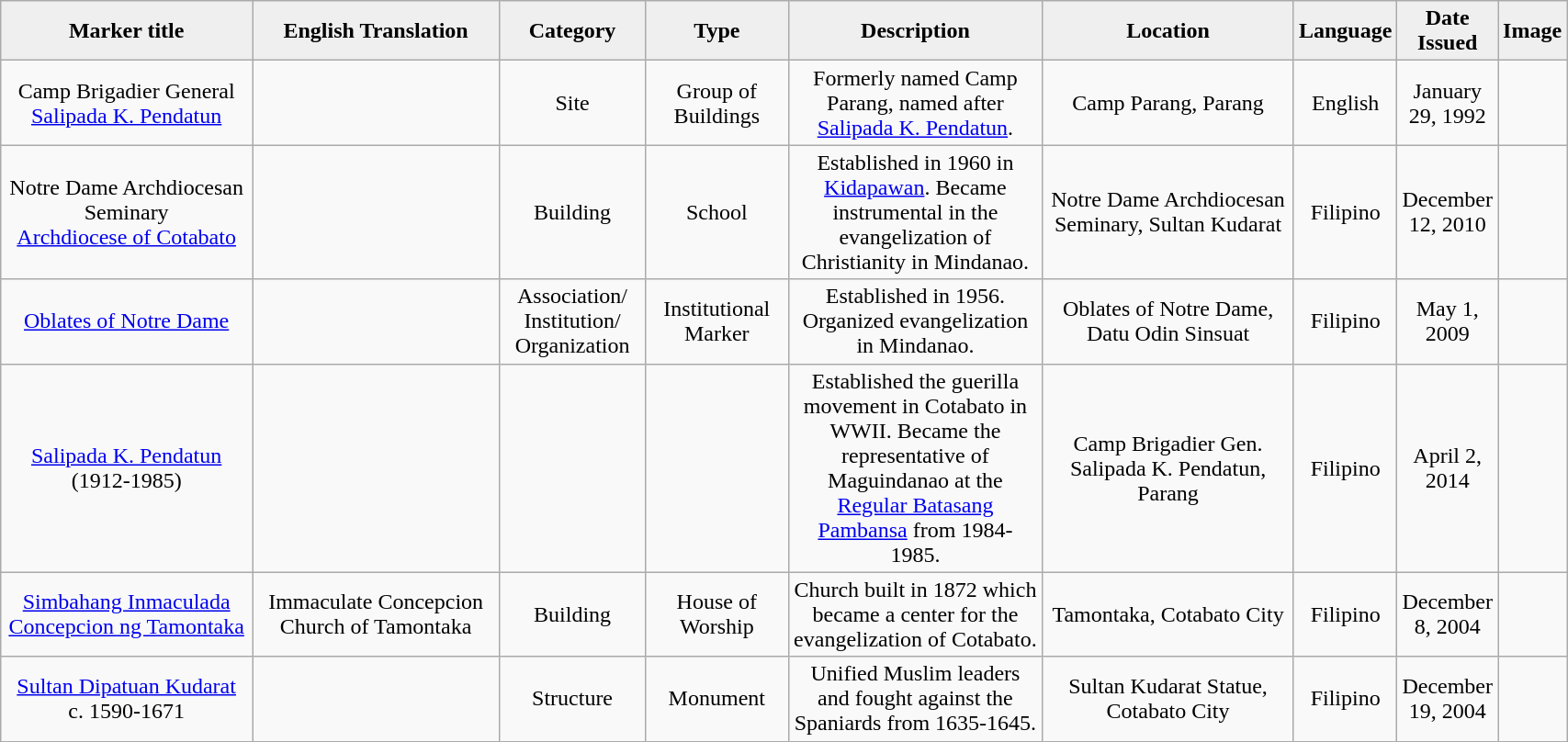<table class="wikitable" style="width:90%; text-align:center;">
<tr>
<th style="width:20%; background:#efefef;">Marker title</th>
<th style="width:20%; background:#efefef;">English Translation</th>
<th style="width:10%; background:#efefef;">Category</th>
<th style="width:10%; background:#efefef;">Type</th>
<th style="width:20%; background:#efefef;">Description</th>
<th style="width:20%; background:#efefef;">Location</th>
<th style="width:10%; background:#efefef;">Language</th>
<th style="width:10%; background:#efefef;">Date Issued</th>
<th style="width:10%; background:#efefef;">Image</th>
</tr>
<tr>
<td>Camp Brigadier General <a href='#'>Salipada K. Pendatun</a></td>
<td></td>
<td>Site</td>
<td>Group of Buildings</td>
<td>Formerly named Camp Parang, named after <a href='#'>Salipada K. Pendatun</a>.</td>
<td>Camp Parang, Parang</td>
<td>English</td>
<td>January 29, 1992</td>
<td></td>
</tr>
<tr>
<td>Notre Dame Archdiocesan Seminary<br><a href='#'>Archdiocese of Cotabato</a></td>
<td></td>
<td>Building</td>
<td>School</td>
<td>Established in 1960 in <a href='#'>Kidapawan</a>. Became instrumental in the evangelization of Christianity in Mindanao.</td>
<td>Notre Dame Archdiocesan Seminary, Sultan Kudarat</td>
<td>Filipino</td>
<td>December 12, 2010</td>
<td></td>
</tr>
<tr>
<td><a href='#'>Oblates of Notre Dame</a></td>
<td></td>
<td>Association/ Institution/ Organization</td>
<td>Institutional Marker</td>
<td>Established in 1956. Organized evangelization in Mindanao.</td>
<td>Oblates of Notre Dame, Datu Odin Sinsuat</td>
<td>Filipino</td>
<td>May 1, 2009</td>
<td></td>
</tr>
<tr>
<td><a href='#'>Salipada K. Pendatun</a> (1912-1985)</td>
<td></td>
<td></td>
<td></td>
<td>Established the guerilla movement in Cotabato in WWII. Became the representative of Maguindanao at the <a href='#'>Regular Batasang Pambansa</a> from 1984-1985.</td>
<td>Camp Brigadier Gen. Salipada K. Pendatun, Parang</td>
<td>Filipino</td>
<td>April 2, 2014</td>
<td></td>
</tr>
<tr>
<td><a href='#'>Simbahang Inmaculada Concepcion ng Tamontaka</a></td>
<td>Immaculate Concepcion Church of Tamontaka</td>
<td>Building</td>
<td>House of Worship</td>
<td>Church built in 1872 which became a center for the evangelization of Cotabato.</td>
<td>Tamontaka, Cotabato City</td>
<td>Filipino</td>
<td>December 8, 2004</td>
<td></td>
</tr>
<tr>
<td><a href='#'>Sultan Dipatuan Kudarat</a><br>c. 1590-1671</td>
<td></td>
<td>Structure</td>
<td>Monument</td>
<td>Unified Muslim leaders and fought against the Spaniards from 1635-1645.</td>
<td>Sultan Kudarat Statue, Cotabato City</td>
<td>Filipino</td>
<td>December 19, 2004</td>
<td></td>
</tr>
</table>
